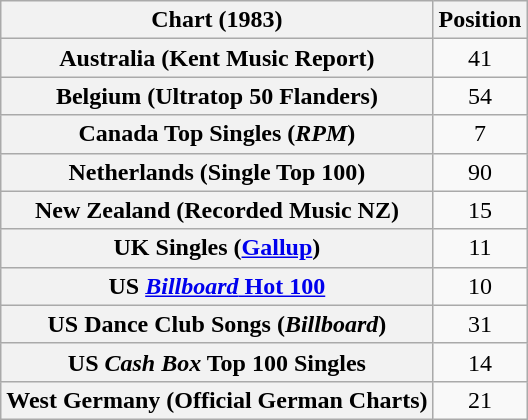<table class="wikitable sortable plainrowheaders" style="text-align:center">
<tr>
<th scope="col">Chart (1983)</th>
<th scope="col">Position</th>
</tr>
<tr>
<th scope="row">Australia (Kent Music Report)</th>
<td>41</td>
</tr>
<tr>
<th scope="row">Belgium (Ultratop 50 Flanders)</th>
<td>54</td>
</tr>
<tr>
<th scope="row">Canada Top Singles (<em>RPM</em>)</th>
<td>7</td>
</tr>
<tr>
<th scope="row">Netherlands (Single Top 100)</th>
<td>90</td>
</tr>
<tr>
<th scope="row">New Zealand (Recorded Music NZ)</th>
<td>15</td>
</tr>
<tr>
<th scope="row">UK Singles (<a href='#'>Gallup</a>)</th>
<td>11</td>
</tr>
<tr>
<th scope="row">US <a href='#'><em>Billboard</em> Hot 100</a></th>
<td>10</td>
</tr>
<tr>
<th scope="row">US Dance Club Songs (<em>Billboard</em>)</th>
<td>31</td>
</tr>
<tr>
<th scope="row">US <em>Cash Box</em> Top 100 Singles</th>
<td>14</td>
</tr>
<tr>
<th scope="row">West Germany (Official German Charts)</th>
<td>21</td>
</tr>
</table>
